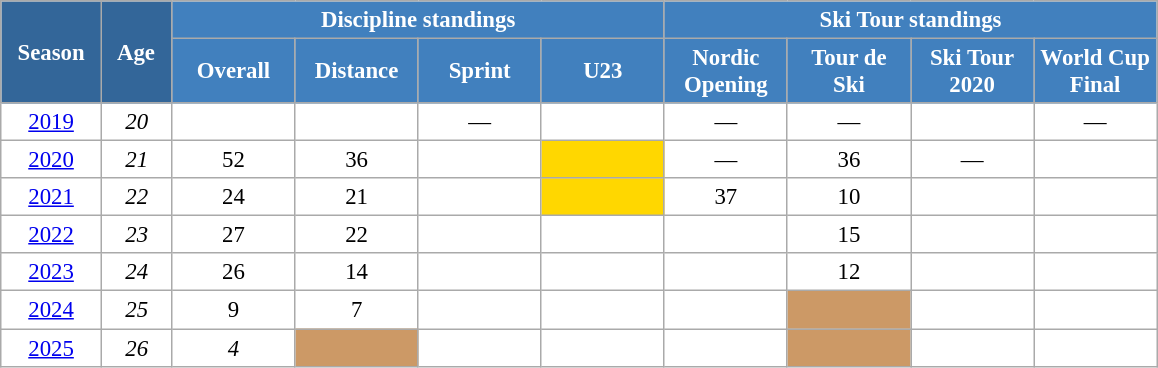<table class="wikitable" style="font-size:95%; text-align:center; border:grey solid 1px; border-collapse:collapse; background:#ffffff;">
<tr>
<th style="background-color:#369; color:white; width:60px;" rowspan="2"> Season </th>
<th style="background-color:#369; color:white; width:40px;" rowspan="2"> Age </th>
<th style="background-color:#4180be; color:white;" colspan="4">Discipline standings</th>
<th style="background-color:#4180be; color:white;" colspan="5">Ski Tour standings</th>
</tr>
<tr>
<th style="background-color:#4180be; color:white; width:75px;">Overall</th>
<th style="background-color:#4180be; color:white; width:75px;">Distance</th>
<th style="background-color:#4180be; color:white; width:75px;">Sprint</th>
<th style="background-color:#4180be; color:white; width:75px;">U23</th>
<th style="background-color:#4180be; color:white; width:75px;">Nordic<br>Opening</th>
<th style="background-color:#4180be; color:white; width:75px;">Tour de<br>Ski</th>
<th style="background-color:#4180be; color:white; width:75px;">Ski Tour<br>2020</th>
<th style="background-color:#4180be; color:white; width:75px;">World Cup<br>Final</th>
</tr>
<tr>
<td><a href='#'>2019</a></td>
<td><em>20</em></td>
<td></td>
<td></td>
<td>—</td>
<td></td>
<td>—</td>
<td>—</td>
<td></td>
<td>—</td>
</tr>
<tr>
<td><a href='#'>2020</a></td>
<td><em>21</em></td>
<td>52</td>
<td>36</td>
<td></td>
<td style="background:gold;"></td>
<td>—</td>
<td>36</td>
<td>—</td>
<td></td>
</tr>
<tr>
<td><a href='#'>2021</a></td>
<td><em>22</em></td>
<td>24</td>
<td>21</td>
<td></td>
<td style="background:gold;"></td>
<td>37</td>
<td>10</td>
<td></td>
<td></td>
</tr>
<tr>
<td><a href='#'>2022</a></td>
<td><em>23</em></td>
<td>27</td>
<td>22</td>
<td></td>
<td></td>
<td></td>
<td>15</td>
<td></td>
<td></td>
</tr>
<tr>
<td><a href='#'>2023</a></td>
<td><em>24</em></td>
<td>26</td>
<td>14</td>
<td></td>
<td></td>
<td></td>
<td>12</td>
<td></td>
<td></td>
</tr>
<tr>
<td><a href='#'>2024</a></td>
<td><em>25</em></td>
<td>9</td>
<td>7</td>
<td></td>
<td></td>
<td></td>
<td style="background:#c96;"></td>
<td></td>
<td></td>
</tr>
<tr>
<td><a href='#'>2025</a></td>
<td><em>26</em></td>
<td><em>4</em></td>
<td style="background:#c96;"></td>
<td></td>
<td></td>
<td></td>
<td style="background:#c96;"></td>
<td></td>
<td></td>
</tr>
</table>
